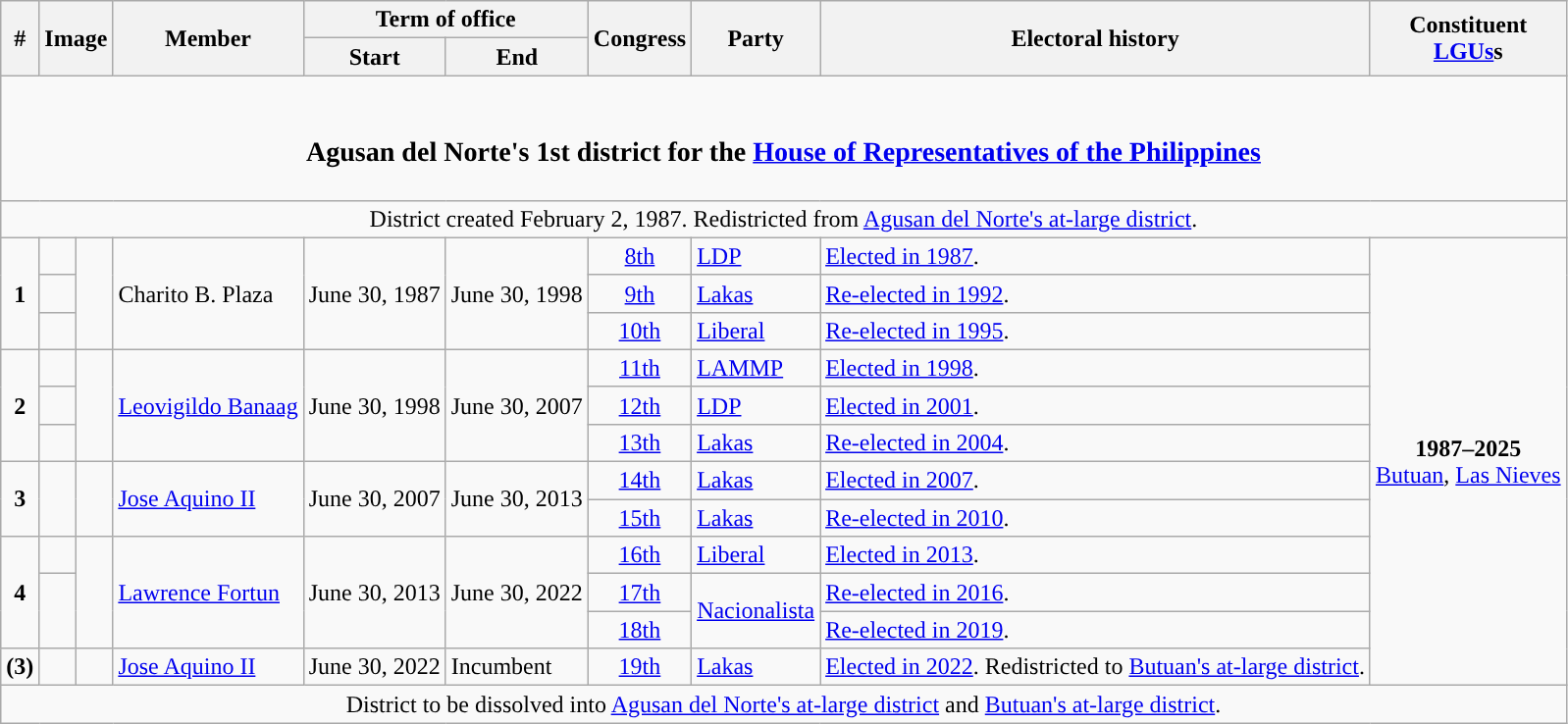<table class=wikitable>
<tr>
<th rowspan="2">#</th>
<th rowspan="2" colspan=2>Image</th>
<th rowspan="2">Member</th>
<th colspan=2>Term of office</th>
<th rowspan="2">Congress</th>
<th rowspan="2">Party</th>
<th rowspan="2">Electoral history</th>
<th rowspan="2">Constituent<br><a href='#'>LGUs</a>s</th>
</tr>
<tr>
<th>Start</th>
<th>End</th>
</tr>
<tr>
<td colspan="10" style="text-align:center;"><br><h3>Agusan del Norte's 1st district for the <a href='#'>House of Representatives of the Philippines</a></h3></td>
</tr>
<tr>
<td colspan="10" style="text-align:center;">District created February 2, 1987. Redistricted from <a href='#'>Agusan del Norte's at-large district</a>.</td>
</tr>
<tr>
<td rowspan="3" style="text-align:center;"><strong>1</strong></td>
<td style="color:inherit;background:"></td>
<td rowspan="3"></td>
<td rowspan="3">Charito B. Plaza</td>
<td rowspan="3">June 30, 1987</td>
<td rowspan="3">June 30, 1998</td>
<td style="text-align:center;"><a href='#'>8th</a></td>
<td><a href='#'>LDP</a></td>
<td><a href='#'>Elected in 1987</a>.</td>
<td rowspan=12 style="text-align:center;"><strong>1987–2025</strong><br><a href='#'>Butuan</a>, <a href='#'>Las Nieves</a></td>
</tr>
<tr>
<td style="color:inherit;background:"></td>
<td style="text-align:center;"><a href='#'>9th</a></td>
<td><a href='#'>Lakas</a></td>
<td><a href='#'>Re-elected in 1992</a>.</td>
</tr>
<tr>
<td style="color:inherit;background:"></td>
<td style="text-align:center;"><a href='#'>10th</a></td>
<td><a href='#'>Liberal</a></td>
<td><a href='#'>Re-elected in 1995</a>.</td>
</tr>
<tr>
<td rowspan="3" style="text-align:center;"><strong>2</strong></td>
<td style="color:inherit;background:"></td>
<td rowspan="3"></td>
<td rowspan="3"><a href='#'>Leovigildo Banaag</a></td>
<td rowspan="3">June 30, 1998</td>
<td rowspan="3">June 30, 2007</td>
<td style="text-align:center;"><a href='#'>11th</a></td>
<td><a href='#'>LAMMP</a></td>
<td><a href='#'>Elected in 1998</a>.</td>
</tr>
<tr>
<td style="color:inherit;background:"></td>
<td style="text-align:center;"><a href='#'>12th</a></td>
<td><a href='#'>LDP</a></td>
<td><a href='#'>Elected in 2001</a>.</td>
</tr>
<tr>
<td style="color:inherit;background:"></td>
<td style="text-align:center;"><a href='#'>13th</a></td>
<td><a href='#'>Lakas</a></td>
<td><a href='#'>Re-elected in 2004</a>.</td>
</tr>
<tr>
<td rowspan="2" style="text-align:center;"><strong>3</strong></td>
<td rowspan="2" style="color:inherit;background:"></td>
<td rowspan="2"></td>
<td rowspan="2"><a href='#'>Jose Aquino II</a></td>
<td rowspan="2">June 30, 2007</td>
<td rowspan="2">June 30, 2013</td>
<td style="text-align:center;"><a href='#'>14th</a></td>
<td><a href='#'>Lakas</a></td>
<td><a href='#'>Elected in 2007</a>.</td>
</tr>
<tr>
<td style="text-align:center;"><a href='#'>15th</a></td>
<td><a href='#'>Lakas</a></td>
<td><a href='#'>Re-elected in 2010</a>.</td>
</tr>
<tr>
<td rowspan="3" style="text-align:center;"><strong>4</strong></td>
<td style="color:inherit;background:"></td>
<td rowspan="3"></td>
<td rowspan="3"><a href='#'>Lawrence Fortun</a></td>
<td rowspan="3">June 30, 2013</td>
<td rowspan="3">June 30, 2022</td>
<td style="text-align:center;"><a href='#'>16th</a></td>
<td><a href='#'>Liberal</a></td>
<td><a href='#'>Elected in 2013</a>.</td>
</tr>
<tr>
<td rowspan="2" style="color:inherit;background:"></td>
<td style="text-align:center;"><a href='#'>17th</a></td>
<td rowspan="2"><a href='#'>Nacionalista</a></td>
<td><a href='#'>Re-elected in 2016</a>.</td>
</tr>
<tr>
<td style="text-align:center;"><a href='#'>18th</a></td>
<td><a href='#'>Re-elected in 2019</a>.</td>
</tr>
<tr>
<td style="text-align:center;"><strong>(3)</strong></td>
<td style="color:inherit;background:"></td>
<td></td>
<td><a href='#'>Jose Aquino II</a></td>
<td>June 30, 2022</td>
<td>Incumbent </td>
<td style="text-align:center;"><a href='#'>19th</a></td>
<td><a href='#'>Lakas</a></td>
<td><a href='#'>Elected in 2022</a>. Redistricted to <a href='#'>Butuan's at-large district</a>.</td>
</tr>
<tr>
<td colspan="10" style="text-align:center;">District to be dissolved into <a href='#'>Agusan del Norte's at-large district</a> and <a href='#'>Butuan's at-large district</a>.</td>
</tr>
</table>
